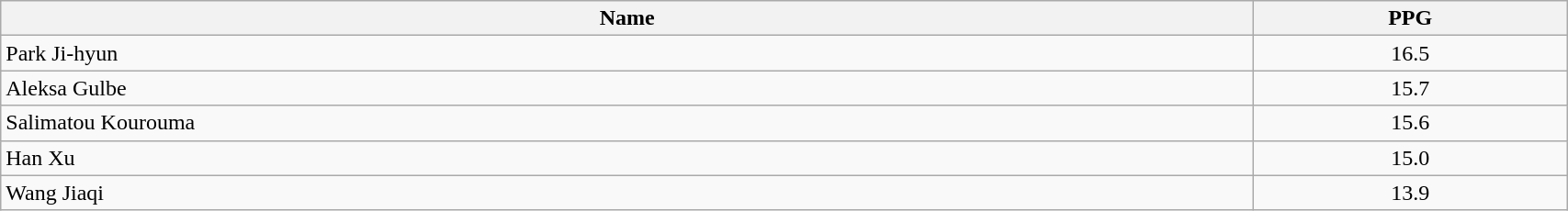<table class=wikitable width="90%">
<tr>
<th width="80%">Name</th>
<th width="20%">PPG</th>
</tr>
<tr>
<td> Park Ji-hyun</td>
<td align=center>16.5</td>
</tr>
<tr>
<td> Aleksa Gulbe</td>
<td align=center>15.7</td>
</tr>
<tr>
<td> Salimatou Kourouma</td>
<td align=center>15.6</td>
</tr>
<tr>
<td> Han Xu</td>
<td align=center>15.0</td>
</tr>
<tr>
<td> Wang Jiaqi</td>
<td align=center>13.9</td>
</tr>
</table>
